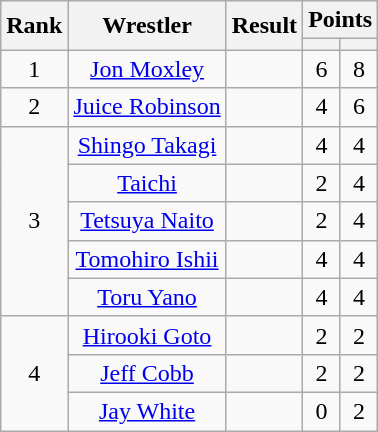<table class="wikitable mw-collapsible mw-collapsed" plainrowheaders sortable" style="text-align: center">
<tr>
<th scope="col" rowspan="2">Rank</th>
<th scope="col" rowspan="2">Wrestler</th>
<th scope="col" rowspan="2">Result</th>
<th scope="col" colspan="2">Points</th>
</tr>
<tr>
<th></th>
<th></th>
</tr>
<tr>
<td>1</td>
<td><a href='#'>Jon Moxley</a></td>
<td></td>
<td>6</td>
<td>8</td>
</tr>
<tr>
<td>2</td>
<td><a href='#'>Juice Robinson</a></td>
<td></td>
<td>4</td>
<td>6</td>
</tr>
<tr>
<td rowspan="5">3</td>
<td><a href='#'>Shingo Takagi</a></td>
<td></td>
<td>4</td>
<td>4</td>
</tr>
<tr>
<td><a href='#'>Taichi</a></td>
<td></td>
<td>2</td>
<td>4</td>
</tr>
<tr>
<td><a href='#'>Tetsuya Naito</a></td>
<td></td>
<td>2</td>
<td>4</td>
</tr>
<tr>
<td><a href='#'>Tomohiro Ishii</a></td>
<td></td>
<td>4</td>
<td>4</td>
</tr>
<tr>
<td><a href='#'>Toru Yano</a></td>
<td></td>
<td>4</td>
<td>4</td>
</tr>
<tr>
<td rowspan="3">4</td>
<td><a href='#'>Hirooki Goto</a></td>
<td></td>
<td>2</td>
<td>2</td>
</tr>
<tr>
<td><a href='#'>Jeff Cobb</a></td>
<td></td>
<td>2</td>
<td>2</td>
</tr>
<tr>
<td><a href='#'>Jay White</a></td>
<td></td>
<td>0</td>
<td>2</td>
</tr>
</table>
